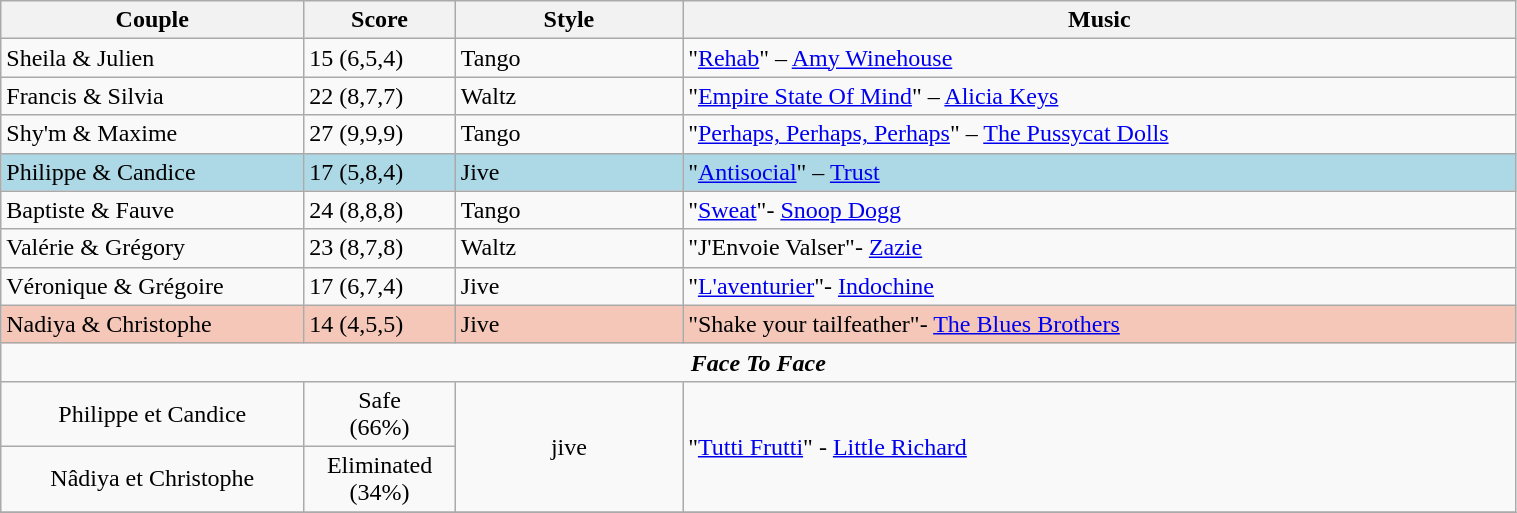<table class="wikitable" style="width:80%;">
<tr>
<th style="width:20%;">Couple</th>
<th style="width:10%;">Score</th>
<th style="width:15%;">Style</th>
<th style="width:60%;">Music</th>
</tr>
<tr>
<td>Sheila & Julien</td>
<td>15 (6,5,4)</td>
<td>Tango</td>
<td>"<a href='#'>Rehab</a>" – <a href='#'>Amy Winehouse</a></td>
</tr>
<tr>
<td>Francis & Silvia</td>
<td>22 (8,7,7)</td>
<td>Waltz</td>
<td>"<a href='#'>Empire State Of Mind</a>" – <a href='#'>Alicia Keys</a></td>
</tr>
<tr>
<td>Shy'm & Maxime</td>
<td>27 (9,9,9)</td>
<td>Tango</td>
<td>"<a href='#'>Perhaps, Perhaps, Perhaps</a>" – <a href='#'>The Pussycat Dolls</a></td>
</tr>
<tr style="background:lightblue;">
<td>Philippe & Candice</td>
<td>17 (5,8,4)</td>
<td>Jive</td>
<td>"<a href='#'>Antisocial</a>" – <a href='#'>Trust</a></td>
</tr>
<tr>
<td>Baptiste & Fauve</td>
<td>24 (8,8,8)</td>
<td>Tango</td>
<td>"<a href='#'>Sweat</a>"- <a href='#'>Snoop Dogg</a></td>
</tr>
<tr>
<td>Valérie & Grégory</td>
<td>23 (8,7,8)</td>
<td>Waltz</td>
<td>"J'Envoie Valser"- <a href='#'>Zazie</a></td>
</tr>
<tr>
<td>Véronique & Grégoire</td>
<td>17 (6,7,4)</td>
<td>Jive</td>
<td>"<a href='#'>L'aventurier</a>"- <a href='#'>Indochine</a></td>
</tr>
<tr style="background:#F4C7B8;">
<td>Nadiya & Christophe</td>
<td>14 (4,5,5)</td>
<td>Jive</td>
<td>"Shake your tailfeather"- <a href='#'>The Blues Brothers</a></td>
</tr>
<tr>
<td colspan=4 style="text-align:center;"><strong><em>Face To Face</em></strong></td>
</tr>
<tr style="text-align:center;">
<td>Philippe et Candice</td>
<td>Safe<br>(66%)</td>
<td rowspan=2>jive</td>
<td rowspan="2" style="text-align:left;">"<a href='#'>Tutti Frutti</a>" - <a href='#'>Little Richard</a></td>
</tr>
<tr style="text-align:center;">
<td>Nâdiya et Christophe</td>
<td>Eliminated<br>(34%)</td>
</tr>
<tr>
</tr>
</table>
